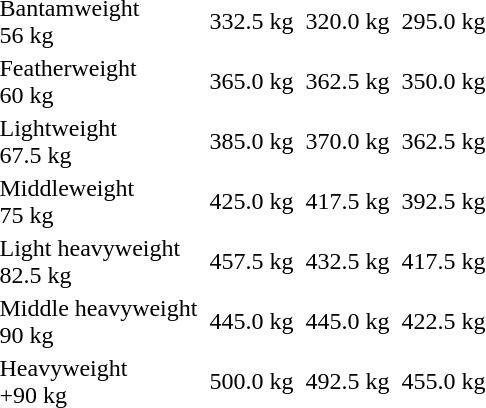<table>
<tr>
<td>Bantamweight<br>56 kg</td>
<td></td>
<td>332.5 kg</td>
<td></td>
<td>320.0 kg</td>
<td></td>
<td>295.0 kg</td>
</tr>
<tr>
<td>Featherweight<br>60 kg</td>
<td></td>
<td>365.0 kg</td>
<td></td>
<td>362.5 kg</td>
<td></td>
<td>350.0 kg</td>
</tr>
<tr>
<td>Lightweight<br>67.5 kg</td>
<td></td>
<td>385.0 kg</td>
<td></td>
<td>370.0 kg</td>
<td></td>
<td>362.5 kg</td>
</tr>
<tr>
<td>Middleweight<br>75 kg</td>
<td></td>
<td>425.0 kg</td>
<td></td>
<td>417.5 kg</td>
<td></td>
<td>392.5 kg</td>
</tr>
<tr>
<td>Light heavyweight<br>82.5 kg</td>
<td></td>
<td>457.5 kg</td>
<td></td>
<td>432.5 kg</td>
<td></td>
<td>417.5 kg</td>
</tr>
<tr>
<td>Middle heavyweight<br>90 kg</td>
<td></td>
<td>445.0 kg</td>
<td></td>
<td>445.0 kg</td>
<td></td>
<td>422.5 kg</td>
</tr>
<tr>
<td>Heavyweight<br>+90 kg</td>
<td></td>
<td>500.0 kg</td>
<td></td>
<td>492.5 kg</td>
<td></td>
<td>455.0 kg</td>
</tr>
</table>
